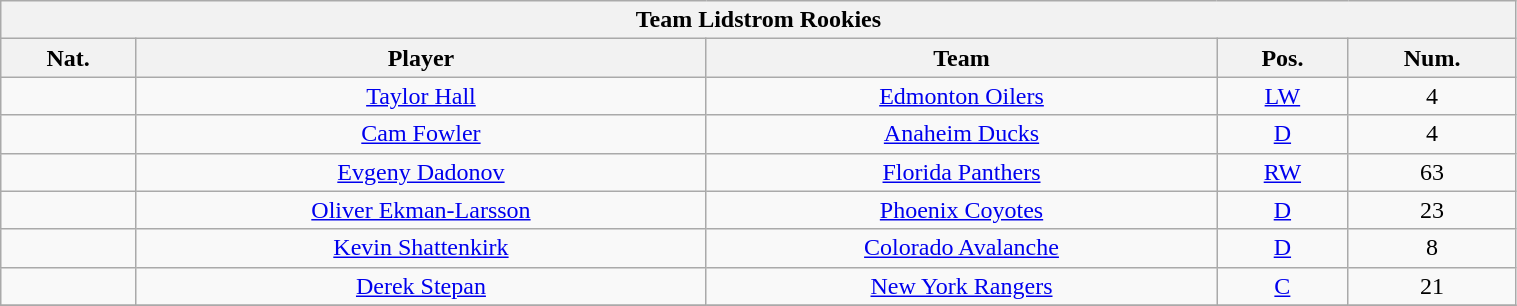<table width="80%" class="wikitable" style="text-align:center">
<tr>
<th colspan=5>Team Lidstrom Rookies</th>
</tr>
<tr>
<th>Nat.</th>
<th>Player</th>
<th>Team</th>
<th>Pos.</th>
<th>Num.</th>
</tr>
<tr>
<td></td>
<td><a href='#'>Taylor Hall</a></td>
<td><a href='#'>Edmonton Oilers</a></td>
<td><a href='#'>LW</a></td>
<td>4</td>
</tr>
<tr>
<td></td>
<td><a href='#'>Cam Fowler</a></td>
<td><a href='#'>Anaheim Ducks</a></td>
<td><a href='#'>D</a></td>
<td>4</td>
</tr>
<tr>
<td></td>
<td><a href='#'>Evgeny Dadonov</a></td>
<td><a href='#'>Florida Panthers</a></td>
<td><a href='#'>RW</a></td>
<td>63</td>
</tr>
<tr>
<td></td>
<td><a href='#'>Oliver Ekman-Larsson</a></td>
<td><a href='#'>Phoenix Coyotes</a></td>
<td><a href='#'>D</a></td>
<td>23</td>
</tr>
<tr>
<td></td>
<td><a href='#'>Kevin Shattenkirk</a></td>
<td><a href='#'>Colorado Avalanche</a></td>
<td><a href='#'>D</a></td>
<td>8</td>
</tr>
<tr>
<td></td>
<td><a href='#'>Derek Stepan</a></td>
<td><a href='#'>New York Rangers</a></td>
<td><a href='#'>C</a></td>
<td>21</td>
</tr>
<tr>
</tr>
</table>
